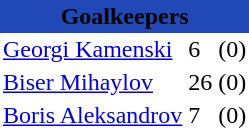<table class="toccolours" border="0" cellpadding="2" cellspacing="0" align="left" style="margin:0.5em;">
<tr>
<th colspan="4" align="center" bgcolor="#2049B7"><span>Goalkeepers</span></th>
</tr>
<tr>
<td> <a href='#'>Georgi Kamenski</a></td>
<td>6</td>
<td>(0)</td>
</tr>
<tr>
<td> <a href='#'>Biser Mihaylov</a></td>
<td>26</td>
<td>(0)</td>
</tr>
<tr>
<td> <a href='#'>Boris Aleksandrov</a></td>
<td>7</td>
<td>(0)</td>
</tr>
<tr>
</tr>
</table>
